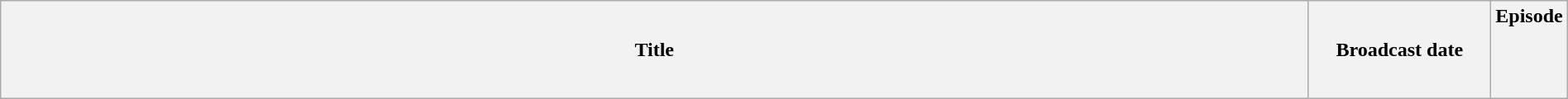<table class="wikitable plainrowheaders" style="width:100%; margin:auto;">
<tr>
<th>Title</th>
<th width="140">Broadcast date</th>
<th width="40">Episode<br><br><br><br></th>
</tr>
</table>
